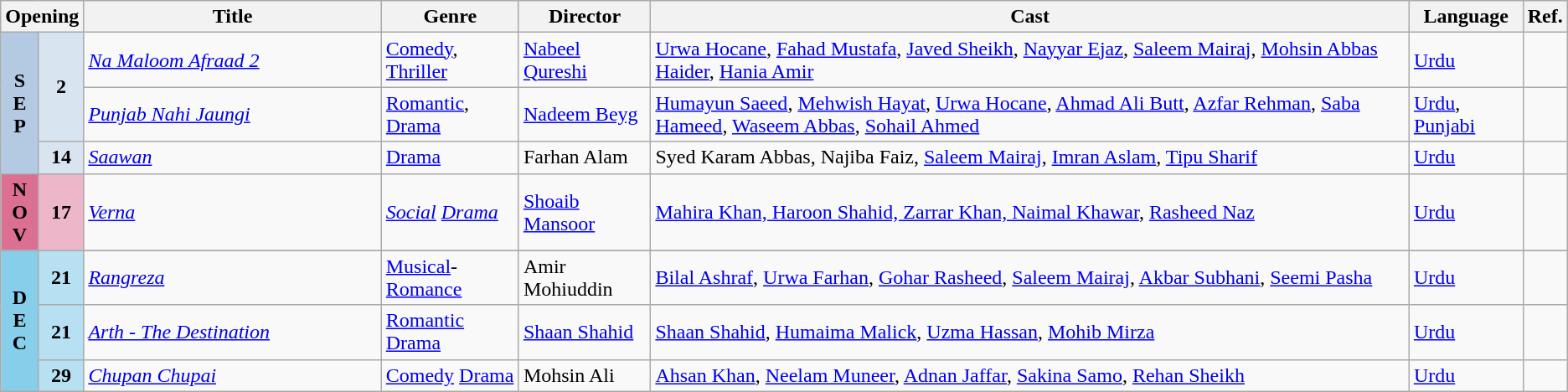<table class="wikitable">
<tr text-align:center;">
<th colspan="2"><strong>Opening</strong></th>
<th style="width:19%;"><strong>Title</strong></th>
<th><strong>Genre</strong></th>
<th><strong>Director</strong></th>
<th><strong>Cast</strong></th>
<th><strong>Language</strong></th>
<th><strong>Ref.</strong></th>
</tr>
<tr>
<td rowspan="3" style="text-align:center; background:#b4cae3;"><strong>S<br>E<br>P</strong></td>
<td rowspan="2" style="text-align:center; background:#d9e4f1; textcolor:#000;"><strong>2</strong></td>
<td><em><a href='#'>Na Maloom Afraad 2</a></em></td>
<td><a href='#'>Comedy</a>, <a href='#'>Thriller</a></td>
<td><a href='#'>Nabeel Qureshi</a></td>
<td><a href='#'>Urwa Hocane</a>, <a href='#'>Fahad Mustafa</a>, <a href='#'>Javed Sheikh</a>, <a href='#'>Nayyar Ejaz</a>, <a href='#'>Saleem Mairaj</a>, <a href='#'>Mohsin Abbas Haider</a>, <a href='#'>Hania Amir</a></td>
<td><a href='#'>Urdu</a></td>
<td></td>
</tr>
<tr>
<td><em><a href='#'>Punjab Nahi Jaungi</a></em></td>
<td><a href='#'>Romantic</a>, <a href='#'>Drama</a></td>
<td><a href='#'>Nadeem Beyg</a></td>
<td><a href='#'>Humayun Saeed</a>, <a href='#'>Mehwish Hayat</a>, <a href='#'>Urwa Hocane</a>, <a href='#'>Ahmad Ali Butt</a>, <a href='#'>Azfar Rehman</a>, <a href='#'>Saba Hameed</a>, <a href='#'>Waseem Abbas</a>, <a href='#'>Sohail Ahmed</a></td>
<td><a href='#'>Urdu</a>, <a href='#'>Punjabi</a></td>
<td></td>
</tr>
<tr>
<td rowspan="1" style="text-align:center; background:#d9e4f1; textcolor:#000;"><strong>14</strong></td>
<td><em><a href='#'>Saawan</a></em></td>
<td><a href='#'>Drama</a></td>
<td>Farhan Alam</td>
<td>Syed Karam Abbas,  Najiba Faiz, <a href='#'>Saleem Mairaj</a>, <a href='#'>Imran Aslam</a>, <a href='#'>Tipu Sharif</a></td>
<td><a href='#'>Urdu</a></td>
<td></td>
</tr>
<tr>
<td rowspan="1" style="text-align:center; background:#db7093;"><strong>N<br>O<br>V</strong></td>
<td style="text-align:center; textcolor:#000; background:#edb7c9;"><strong>17</strong></td>
<td style="textcolor:#000;"><a href='#'><em>Verna</em></a></td>
<td><em><a href='#'>Social</a></em> <em><a href='#'>Drama</a></em></td>
<td><a href='#'>Shoaib Mansoor</a></td>
<td><a href='#'>Mahira Khan, Haroon Shahid, Zarrar Khan, Naimal Khawar</a>, <a href='#'>Rasheed Naz</a></td>
<td><a href='#'>Urdu</a></td>
<td></td>
</tr>
<tr>
<td rowspan="4" style="text-align:center; background:skyBlue;"><strong>D<br>E<br>C</strong></td>
</tr>
<tr>
<td style="text-align:center; background:#b7e1f3;" textcolor:#000;"><strong>21</strong></td>
<td><em><a href='#'>Rangreza</a></em></td>
<td><a href='#'>Musical</a>-<a href='#'>Romance</a></td>
<td>Amir Mohiuddin</td>
<td><a href='#'>Bilal Ashraf</a>, <a href='#'>Urwa Farhan</a>, <a href='#'>Gohar Rasheed</a>, <a href='#'>Saleem Mairaj</a>, <a href='#'>Akbar Subhani</a>, <a href='#'>Seemi Pasha</a></td>
<td><a href='#'>Urdu</a></td>
<td></td>
</tr>
<tr>
<td style="text-align:center; background:#b7e1f3;" textcolor:#000;"><strong>21</strong></td>
<td><em><a href='#'>Arth - The Destination</a></em></td>
<td><a href='#'>Romantic</a> <a href='#'>Drama</a></td>
<td><a href='#'>Shaan Shahid</a></td>
<td><a href='#'>Shaan Shahid</a>, <a href='#'>Humaima Malick</a>, <a href='#'>Uzma Hassan</a>, <a href='#'>Mohib Mirza</a></td>
<td><a href='#'>Urdu</a></td>
<td></td>
</tr>
<tr>
<td style="text-align:center; background:#b7e1f3;" textcolor:#000;"><strong>29</strong></td>
<td><em><a href='#'>Chupan Chupai</a></em></td>
<td><a href='#'>Comedy</a> <a href='#'>Drama</a></td>
<td>Mohsin Ali</td>
<td><a href='#'>Ahsan Khan</a>, <a href='#'>Neelam Muneer</a>, <a href='#'>Adnan Jaffar</a>, <a href='#'>Sakina Samo</a>, <a href='#'>Rehan Sheikh</a></td>
<td><a href='#'>Urdu</a></td>
<td></td>
</tr>
</table>
